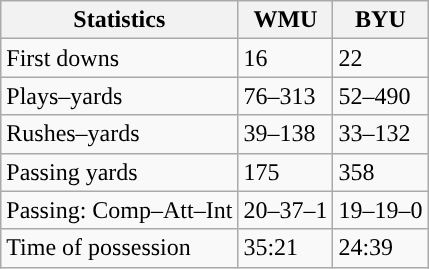<table class="wikitable">
<tr>
<th>Statistics</th>
<th>WMU</th>
<th>BYU</th>
</tr>
<tr>
<td>First downs</td>
<td>16</td>
<td>22</td>
</tr>
<tr>
<td>Plays–yards</td>
<td>76–313</td>
<td>52–490</td>
</tr>
<tr>
<td>Rushes–yards</td>
<td>39–138</td>
<td>33–132</td>
</tr>
<tr>
<td>Passing yards</td>
<td>175</td>
<td>358</td>
</tr>
<tr>
<td>Passing: Comp–Att–Int</td>
<td>20–37–1</td>
<td>19–19–0</td>
</tr>
<tr>
<td>Time of possession</td>
<td>35:21</td>
<td>24:39</td>
</tr>
</table>
